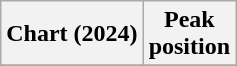<table class="wikitable sortable plainrowheaders" style="text-align:center;">
<tr>
<th scope="col">Chart (2024)</th>
<th scope="col">Peak<br>position</th>
</tr>
<tr>
</tr>
</table>
